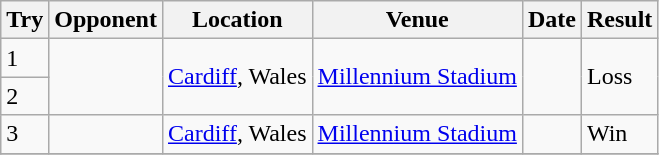<table class="wikitable sortable">
<tr>
<th>Try</th>
<th>Opponent</th>
<th>Location</th>
<th>Venue</th>
<th>Date</th>
<th>Result</th>
</tr>
<tr>
<td>1</td>
<td rowspan=2></td>
<td rowspan=2><a href='#'>Cardiff</a>, Wales</td>
<td rowspan=2><a href='#'>Millennium Stadium</a></td>
<td rowspan=2></td>
<td rowspan=2>Loss</td>
</tr>
<tr>
<td>2</td>
</tr>
<tr>
<td>3</td>
<td></td>
<td><a href='#'>Cardiff</a>, Wales</td>
<td><a href='#'>Millennium Stadium</a></td>
<td></td>
<td>Win</td>
</tr>
<tr>
</tr>
</table>
